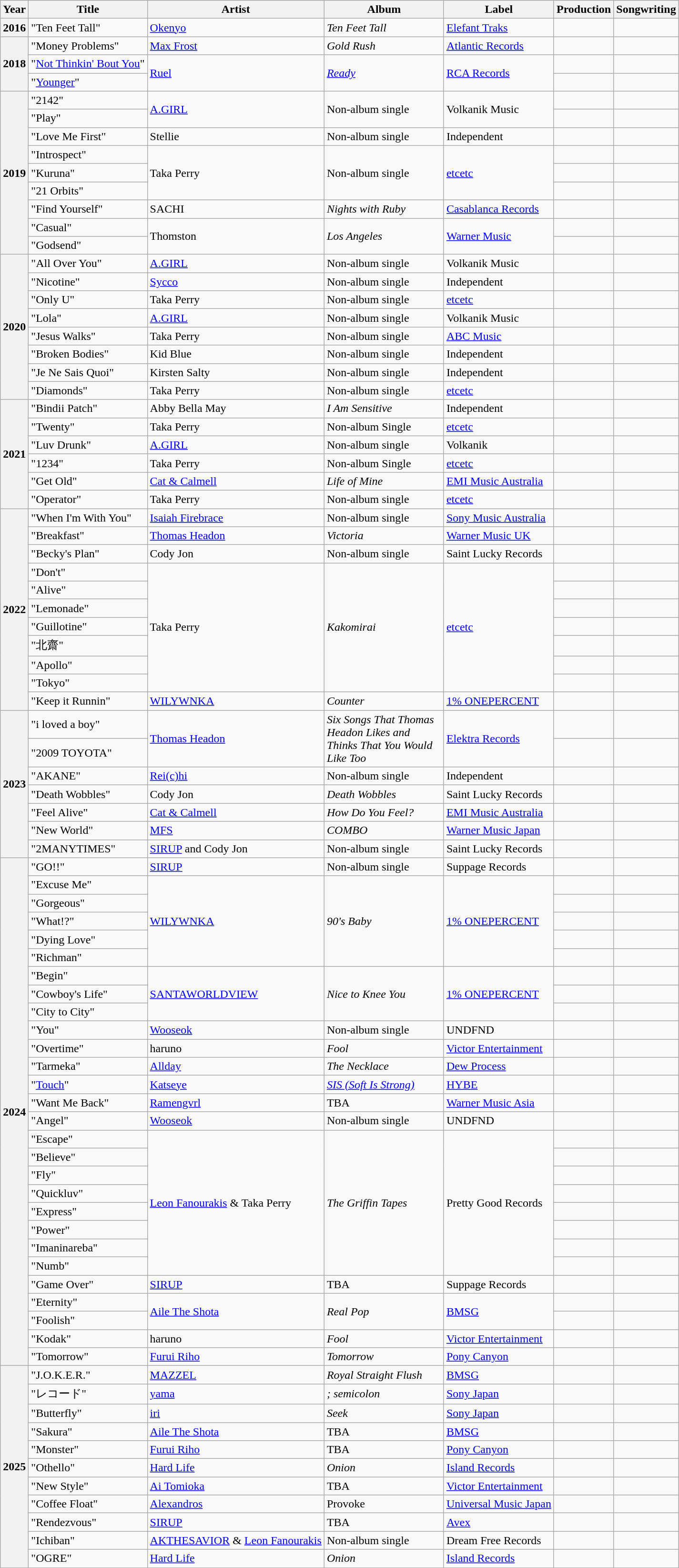<table class="wikitable sortable plainrowheaders">
<tr>
<th scope="col" style="width:2em;">Year</th>
<th scope="col">Title</th>
<th scope="col">Artist</th>
<th scope="col" style="width:10em;">Album</th>
<th scope="col">Label</th>
<th scope="col" style="width:2em;">Production</th>
<th scope="col" style="width:2em;">Songwriting</th>
</tr>
<tr>
<th rowspan="1">2016</th>
<td>"Ten Feet Tall"</td>
<td><a href='#'>Okenyo</a></td>
<td><em>Ten Feet Tall</em></td>
<td><a href='#'>Elefant Traks</a></td>
<td></td>
<td></td>
</tr>
<tr>
<th rowspan="3">2018</th>
<td>"Money Problems"</td>
<td><a href='#'>Max Frost</a></td>
<td><em>Gold Rush</em></td>
<td><a href='#'>Atlantic Records</a></td>
<td></td>
<td></td>
</tr>
<tr>
<td>"<a href='#'>Not Thinkin' Bout You</a>"</td>
<td rowspan="2"><a href='#'>Ruel</a></td>
<td rowspan="2"><em><a href='#'>Ready</a></em></td>
<td rowspan="2"><a href='#'>RCA Records</a></td>
<td></td>
<td></td>
</tr>
<tr>
<td>"<a href='#'>Younger</a>"</td>
<td></td>
<td></td>
</tr>
<tr>
<th rowspan="9">2019</th>
<td>"2142"</td>
<td rowspan="2"><a href='#'>A.GIRL</a></td>
<td rowspan="2">Non-album single</td>
<td rowspan="2">Volkanik Music</td>
<td></td>
<td></td>
</tr>
<tr>
<td>"Play"</td>
<td></td>
<td></td>
</tr>
<tr>
<td>"Love Me First"</td>
<td>Stellie</td>
<td>Non-album single</td>
<td>Independent</td>
<td></td>
<td></td>
</tr>
<tr>
<td>"Introspect"</td>
<td rowspan="3">Taka Perry</td>
<td rowspan="3">Non-album single</td>
<td rowspan="3"><a href='#'>etcetc</a></td>
<td></td>
<td></td>
</tr>
<tr>
<td>"Kuruna"<br></td>
<td></td>
<td></td>
</tr>
<tr>
<td>"21 Orbits"<br></td>
<td></td>
<td></td>
</tr>
<tr>
<td>"Find Yourself"</td>
<td>SACHI</td>
<td><em>Nights with Ruby</em></td>
<td><a href='#'>Casablanca Records</a></td>
<td></td>
<td></td>
</tr>
<tr>
<td>"Casual"</td>
<td rowspan="2">Thomston</td>
<td rowspan="2"><em>Los Angeles</em></td>
<td rowspan="2"><a href='#'>Warner Music</a></td>
<td></td>
<td></td>
</tr>
<tr>
<td>"Godsend"</td>
<td></td>
<td></td>
</tr>
<tr>
<th rowspan="8">2020</th>
<td>"All Over You"</td>
<td><a href='#'>A.GIRL</a></td>
<td>Non-album single</td>
<td>Volkanik Music</td>
<td></td>
<td></td>
</tr>
<tr>
<td>"Nicotine"</td>
<td><a href='#'>Sycco</a></td>
<td>Non-album single</td>
<td>Independent</td>
<td></td>
<td></td>
</tr>
<tr>
<td>"Only U"<br></td>
<td>Taka Perry</td>
<td>Non-album single</td>
<td><a href='#'>etcetc</a></td>
<td></td>
<td></td>
</tr>
<tr>
<td>"Lola"</td>
<td><a href='#'>A.GIRL</a></td>
<td>Non-album single</td>
<td>Volkanik Music</td>
<td></td>
<td></td>
</tr>
<tr>
<td>"Jesus Walks"<br></td>
<td>Taka Perry</td>
<td>Non-album single</td>
<td><a href='#'>ABC Music</a></td>
<td></td>
<td></td>
</tr>
<tr>
<td>"Broken Bodies"<br></td>
<td>Kid Blue</td>
<td>Non-album single</td>
<td>Independent</td>
<td></td>
<td></td>
</tr>
<tr>
<td>"Je Ne Sais Quoi"</td>
<td>Kirsten Salty</td>
<td>Non-album single</td>
<td>Independent</td>
<td></td>
<td></td>
</tr>
<tr>
<td>"Diamonds"</td>
<td>Taka Perry</td>
<td>Non-album single</td>
<td><a href='#'>etcetc</a></td>
<td></td>
<td></td>
</tr>
<tr>
<th rowspan="6">2021</th>
<td>"Bindii Patch"</td>
<td>Abby Bella May</td>
<td><em>I Am Sensitive</em></td>
<td>Independent</td>
<td></td>
<td></td>
</tr>
<tr>
<td>"Twenty"<br></td>
<td>Taka Perry</td>
<td>Non-album Single</td>
<td><a href='#'>etcetc</a></td>
<td></td>
<td></td>
</tr>
<tr>
<td>"Luv Drunk"</td>
<td><a href='#'>A.GIRL</a></td>
<td>Non-album single</td>
<td>Volkanik</td>
<td></td>
<td></td>
</tr>
<tr>
<td>"1234"<br></td>
<td>Taka Perry</td>
<td>Non-album Single</td>
<td><a href='#'>etcetc</a></td>
<td></td>
<td></td>
</tr>
<tr>
<td>"Get Old"</td>
<td><a href='#'>Cat & Calmell</a></td>
<td><em>Life of Mine</em></td>
<td><a href='#'>EMI Music Australia</a></td>
<td></td>
<td></td>
</tr>
<tr>
<td>"Operator"</td>
<td>Taka Perry</td>
<td>Non-album single</td>
<td><a href='#'>etcetc</a></td>
<td></td>
<td></td>
</tr>
<tr>
<th rowspan="11">2022</th>
<td>"When I'm With You"<br></td>
<td><a href='#'>Isaiah Firebrace</a></td>
<td>Non-album single</td>
<td><a href='#'>Sony Music Australia</a></td>
<td></td>
<td></td>
</tr>
<tr>
<td>"Breakfast"</td>
<td><a href='#'>Thomas Headon</a></td>
<td><em>Victoria</em></td>
<td><a href='#'>Warner Music UK</a></td>
<td></td>
<td></td>
</tr>
<tr>
<td>"Becky's Plan"</td>
<td>Cody Jon</td>
<td>Non-album single</td>
<td>Saint Lucky Records</td>
<td></td>
<td></td>
</tr>
<tr>
<td>"Don't"</td>
<td rowspan="7">Taka Perry</td>
<td rowspan="7"><em>Kakomirai</em></td>
<td rowspan="7"><a href='#'>etcetc</a></td>
<td></td>
<td></td>
</tr>
<tr>
<td>"Alive"</td>
<td></td>
<td></td>
</tr>
<tr>
<td>"Lemonade"<br></td>
<td></td>
<td></td>
</tr>
<tr>
<td>"Guillotine"<br></td>
<td></td>
<td></td>
</tr>
<tr>
<td>"北齋"</td>
<td></td>
<td></td>
</tr>
<tr>
<td>"Apollo"<br></td>
<td></td>
<td></td>
</tr>
<tr>
<td>"Tokyo"</td>
<td></td>
<td></td>
</tr>
<tr>
<td>"Keep it Runnin"<br></td>
<td><a href='#'>WILYWNKA</a></td>
<td><em>Counter</em></td>
<td><a href='#'>1% ONEPERCENT</a></td>
<td></td>
<td></td>
</tr>
<tr>
<th rowspan="7">2023</th>
<td>"i loved a boy"</td>
<td rowspan="2"><a href='#'>Thomas Headon</a></td>
<td rowspan="2"><em>Six Songs That Thomas Headon Likes and Thinks That You Would Like Too</em></td>
<td rowspan="2"><a href='#'>Elektra Records</a></td>
<td></td>
<td></td>
</tr>
<tr>
<td>"2009 TOYOTA"</td>
<td></td>
<td></td>
</tr>
<tr>
<td>"AKANE"</td>
<td><a href='#'>Rei(c)hi</a></td>
<td>Non-album single</td>
<td>Independent</td>
<td></td>
<td></td>
</tr>
<tr>
<td>"Death Wobbles"</td>
<td>Cody Jon</td>
<td><em>Death Wobbles</em></td>
<td>Saint Lucky Records</td>
<td></td>
<td></td>
</tr>
<tr>
<td>"Feel Alive"</td>
<td><a href='#'>Cat & Calmell</a></td>
<td><em>How Do You Feel?</em></td>
<td><a href='#'>EMI Music Australia</a></td>
<td></td>
<td></td>
</tr>
<tr>
<td>"New World"</td>
<td><a href='#'>MFS</a></td>
<td><em>COMBO</em></td>
<td><a href='#'>Warner Music Japan</a></td>
<td></td>
<td></td>
</tr>
<tr>
<td>"2MANYTIMES"</td>
<td><a href='#'>SIRUP</a> and Cody Jon</td>
<td>Non-album single</td>
<td>Saint Lucky Records</td>
<td></td>
<td></td>
</tr>
<tr>
<th rowspan="28">2024</th>
<td>"GO!!"</td>
<td><a href='#'>SIRUP</a></td>
<td>Non-album single</td>
<td>Suppage Records</td>
<td></td>
<td></td>
</tr>
<tr>
<td>"Excuse Me"</td>
<td rowspan="5"><a href='#'>WILYWNKA</a></td>
<td rowspan="5"><em>90's Baby</em></td>
<td rowspan="5"><a href='#'>1% ONEPERCENT</a></td>
<td></td>
<td></td>
</tr>
<tr>
<td>"Gorgeous"</td>
<td></td>
<td></td>
</tr>
<tr>
<td>"What!?"</td>
<td></td>
<td></td>
</tr>
<tr>
<td>"Dying Love"</td>
<td></td>
<td></td>
</tr>
<tr>
<td>"Richman"<br></td>
<td></td>
<td></td>
</tr>
<tr>
<td>"Begin"</td>
<td rowspan="3"><a href='#'>SANTAWORLDVIEW</a></td>
<td rowspan="3"><em>Nice to Knee You</em></td>
<td rowspan="3"><a href='#'>1% ONEPERCENT</a></td>
<td></td>
<td></td>
</tr>
<tr>
<td>"Cowboy's Life"</td>
<td></td>
<td></td>
</tr>
<tr>
<td>"City to City"<br></td>
<td></td>
<td></td>
</tr>
<tr>
<td>"You"</td>
<td><a href='#'>Wooseok</a> </td>
<td>Non-album single</td>
<td>UNDFND</td>
<td></td>
<td></td>
</tr>
<tr>
<td>"Overtime"</td>
<td>haruno</td>
<td><em>Fool</em></td>
<td><a href='#'>Victor Entertainment</a></td>
<td></td>
<td></td>
</tr>
<tr>
<td>"Tarmeka"</td>
<td><a href='#'>Allday</a></td>
<td><em>The Necklace</em></td>
<td><a href='#'>Dew Process</a></td>
<td></td>
<td></td>
</tr>
<tr>
<td>"<a href='#'>Touch</a>"</td>
<td><a href='#'>Katseye</a></td>
<td><em><a href='#'>SIS (Soft Is Strong)</a></em></td>
<td><a href='#'>HYBE</a></td>
<td></td>
<td></td>
</tr>
<tr>
<td>"Want Me Back"<br></td>
<td><a href='#'>Ramengvrl</a></td>
<td>TBA</td>
<td><a href='#'>Warner Music Asia</a></td>
<td></td>
<td></td>
</tr>
<tr>
<td>"Angel"</td>
<td><a href='#'>Wooseok</a> </td>
<td>Non-album single</td>
<td>UNDFND</td>
<td></td>
<td></td>
</tr>
<tr>
<td>"Escape"</td>
<td rowspan="8"><a href='#'>Leon Fanourakis</a> & Taka Perry</td>
<td rowspan="8"><em>The Griffin Tapes</em></td>
<td rowspan="8">Pretty Good Records</td>
<td></td>
<td></td>
</tr>
<tr>
<td>"Believe"<br></td>
<td></td>
<td></td>
</tr>
<tr>
<td>"Fly"</td>
<td></td>
<td></td>
</tr>
<tr>
<td>"Quickluv"<br></td>
<td></td>
<td></td>
</tr>
<tr>
<td>"Express"</td>
<td></td>
<td></td>
</tr>
<tr>
<td>"Power"<br></td>
<td></td>
<td></td>
</tr>
<tr>
<td>"Imaninareba"<br></td>
<td></td>
<td></td>
</tr>
<tr>
<td>"Numb"<br></td>
<td></td>
<td></td>
</tr>
<tr>
<td>"Game Over"</td>
<td><a href='#'>SIRUP</a></td>
<td>TBA</td>
<td>Suppage Records</td>
<td></td>
<td></td>
</tr>
<tr>
<td>"Eternity"</td>
<td rowspan="2"><a href='#'>Aile The Shota</a></td>
<td rowspan="2"><em>Real Pop</em></td>
<td rowspan="2"><a href='#'>BMSG</a></td>
<td></td>
<td></td>
</tr>
<tr>
<td>"Foolish"</td>
<td></td>
<td></td>
</tr>
<tr>
<td>"Kodak"<br></td>
<td>haruno</td>
<td><em>Fool</em></td>
<td><a href='#'>Victor Entertainment</a></td>
<td></td>
<td></td>
</tr>
<tr>
<td>"Tomorrow"</td>
<td><a href='#'>Furui Riho</a></td>
<td><em>Tomorrow</em></td>
<td><a href='#'>Pony Canyon</a></td>
<td></td>
<td></td>
</tr>
<tr>
<th rowspan="11">2025</th>
<td>"J.O.K.E.R."</td>
<td><a href='#'>MAZZEL</a></td>
<td><em>Royal Straight Flush</em></td>
<td><a href='#'>BMSG</a></td>
<td></td>
<td></td>
</tr>
<tr>
<td>"レコード"</td>
<td><a href='#'>yama</a></td>
<td><em>; semicolon</em></td>
<td><a href='#'>Sony Japan</a></td>
<td></td>
<td></td>
</tr>
<tr>
<td>"Butterfly"</td>
<td><a href='#'>iri</a></td>
<td><em>Seek</em></td>
<td><a href='#'>Sony Japan</a></td>
<td></td>
<td></td>
</tr>
<tr>
<td>"Sakura"</td>
<td><a href='#'>Aile The Shota</a></td>
<td>TBA</td>
<td><a href='#'>BMSG</a></td>
<td></td>
<td></td>
</tr>
<tr>
<td>"Monster"</td>
<td><a href='#'>Furui Riho</a></td>
<td>TBA</td>
<td><a href='#'>Pony Canyon</a></td>
<td></td>
<td></td>
</tr>
<tr>
<td>"Othello"</td>
<td><a href='#'>Hard Life</a></td>
<td><em>Onion</em></td>
<td><a href='#'>Island Records</a></td>
<td></td>
<td></td>
</tr>
<tr>
<td>"New Style"</td>
<td><a href='#'>Ai Tomioka</a></td>
<td>TBA</td>
<td><a href='#'>Victor Entertainment</a></td>
<td></td>
<td></td>
</tr>
<tr>
<td>"Coffee Float"<br></td>
<td><a href='#'>Alexandros</a></td>
<td>Provoke</td>
<td><a href='#'>Universal Music Japan</a></td>
<td></td>
<td></td>
</tr>
<tr>
<td>"Rendezvous"<br></td>
<td><a href='#'>SIRUP</a></td>
<td>TBA</td>
<td><a href='#'>Avex</a></td>
<td></td>
<td></td>
</tr>
<tr>
<td>"Ichiban"<br></td>
<td><a href='#'>AKTHESAVIOR</a> & <a href='#'>Leon Fanourakis</a></td>
<td>Non-album single</td>
<td>Dream Free Records</td>
<td></td>
<td></td>
</tr>
<tr>
<td>"OGRE"</td>
<td><a href='#'>Hard Life</a></td>
<td><em>Onion</em></td>
<td><a href='#'>Island Records</a></td>
<td></td>
<td></td>
</tr>
<tr>
</tr>
</table>
